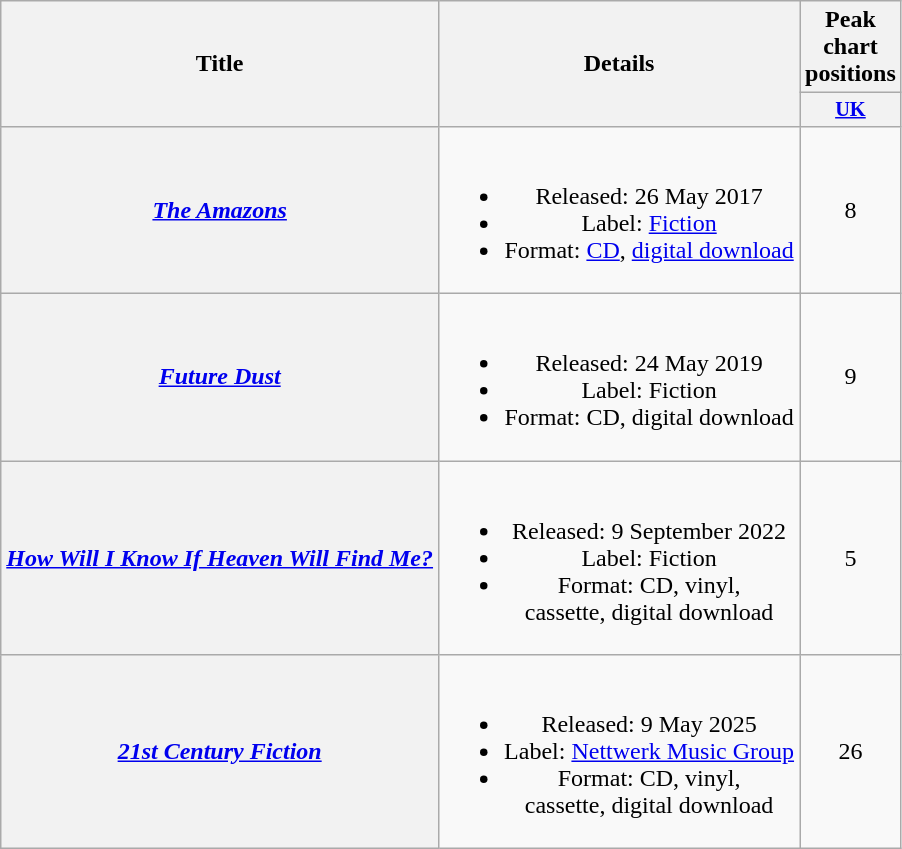<table class="wikitable plainrowheaders" style="text-align:center;" border="1">
<tr>
<th scope="col" rowspan="2">Title</th>
<th scope="col" rowspan="2">Details</th>
<th scope="col" colspan="1">Peak chart positions</th>
</tr>
<tr>
<th scope="col" style="width:3em;font-size:85%;"><a href='#'>UK</a><br></th>
</tr>
<tr>
<th scope="row"><em><a href='#'>The Amazons</a></em></th>
<td><br><ul><li>Released: 26 May 2017</li><li>Label: <a href='#'>Fiction</a></li><li>Format: <a href='#'>CD</a>, <a href='#'>digital download</a></li></ul></td>
<td>8</td>
</tr>
<tr>
<th scope="row"><em><a href='#'>Future Dust</a></em></th>
<td><br><ul><li>Released: 24 May 2019</li><li>Label: Fiction</li><li>Format: CD, digital download</li></ul></td>
<td>9</td>
</tr>
<tr>
<th scope="row"><em><a href='#'>How Will I Know If Heaven Will Find Me?</a></em></th>
<td><br><ul><li>Released: 9 September 2022</li><li>Label: Fiction</li><li>Format: CD, vinyl,<br> cassette, digital download</li></ul></td>
<td>5</td>
</tr>
<tr>
<th scope="row"><em><a href='#'>21st Century Fiction</a></em></th>
<td><br><ul><li>Released: 9 May 2025</li><li>Label: <a href='#'>Nettwerk Music Group</a></li><li>Format: CD, vinyl,<br> cassette, digital download</li></ul></td>
<td>26</td>
</tr>
</table>
